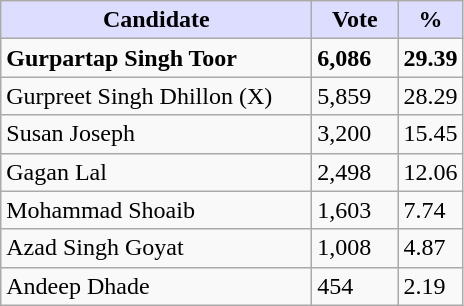<table class="wikitable">
<tr>
<th style="background:#ddf; width:200px;">Candidate</th>
<th style="background:#ddf; width:50px;">Vote</th>
<th style="background:#ddf; width:30px;">%</th>
</tr>
<tr>
<td><strong>Gurpartap Singh Toor</strong></td>
<td><strong>6,086</strong></td>
<td><strong>29.39</strong></td>
</tr>
<tr>
<td>Gurpreet Singh Dhillon (X)</td>
<td>5,859</td>
<td>28.29</td>
</tr>
<tr>
<td>Susan Joseph</td>
<td>3,200</td>
<td>15.45</td>
</tr>
<tr>
<td>Gagan Lal</td>
<td>2,498</td>
<td>12.06</td>
</tr>
<tr>
<td>Mohammad Shoaib</td>
<td>1,603</td>
<td>7.74</td>
</tr>
<tr>
<td>Azad Singh Goyat</td>
<td>1,008</td>
<td>4.87</td>
</tr>
<tr>
<td>Andeep Dhade</td>
<td>454</td>
<td>2.19</td>
</tr>
</table>
